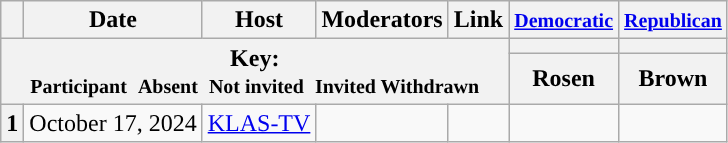<table class="wikitable" style="text-align:center;">
<tr>
<th scope="col"></th>
<th scope="col">Date</th>
<th scope="col">Host</th>
<th scope="col">Moderators</th>
<th scope="col">Link</th>
<th scope="col"><small><a href='#'>Democratic</a></small></th>
<th scope="col"><small><a href='#'>Republican</a></small></th>
</tr>
<tr>
<th colspan="5" rowspan="2">Key:<br> <small>Participant </small>  <small>Absent </small>  <small>Not invited </small>  <small>Invited  Withdrawn</small></th>
<th scope="col" style="background:"></th>
<th scope="col" style="background:"></th>
</tr>
<tr>
<th scope="col">Rosen</th>
<th scope="col">Brown</th>
</tr>
<tr>
<th>1</th>
<td style="white-space:nowrap;">October 17, 2024</td>
<td style="white-space:nowrap;"><a href='#'>KLAS-TV</a></td>
<td style="white-space:nowrap;"></td>
<td style="white-space:nowrap;"></td>
<td></td>
<td></td>
</tr>
</table>
